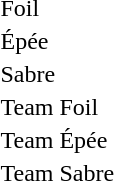<table>
<tr>
<td>Foil</td>
<td></td>
<td></td>
<td><br></td>
</tr>
<tr>
<td>Épée</td>
<td></td>
<td></td>
<td><br></td>
</tr>
<tr>
<td>Sabre</td>
<td></td>
<td></td>
<td><br></td>
</tr>
<tr>
<td>Team Foil</td>
<td></td>
<td></td>
<td></td>
</tr>
<tr>
<td>Team Épée</td>
<td></td>
<td></td>
<td></td>
</tr>
<tr>
<td>Team Sabre</td>
<td></td>
<td></td>
<td></td>
</tr>
</table>
